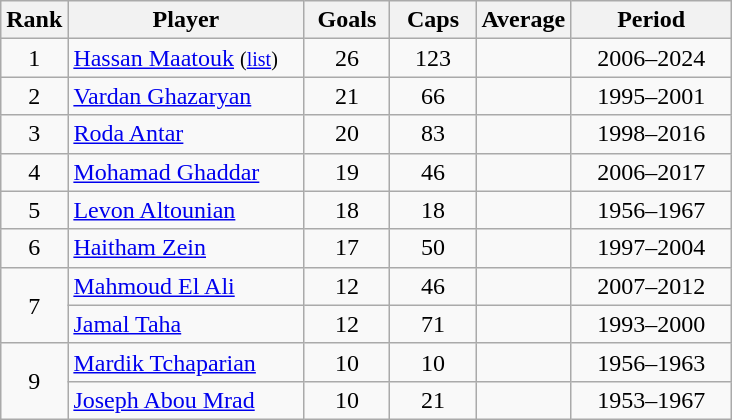<table class="wikitable sortable" style="text-align:center;">
<tr>
<th style="width:30px ;">Rank</th>
<th style="width:150px;">Player</th>
<th style="width:50px ;">Goals</th>
<th style="width:50px ;">Caps</th>
<th style="width:50px ;">Average</th>
<th style="width:100px ;">Period</th>
</tr>
<tr>
<td>1</td>
<td style="text-align:left"><a href='#'>Hassan Maatouk</a> <small>(<a href='#'>list</a>)</small></td>
<td>26</td>
<td>123</td>
<td></td>
<td>2006–2024</td>
</tr>
<tr>
<td>2</td>
<td style="text-align:left"><a href='#'>Vardan Ghazaryan</a></td>
<td>21</td>
<td>66</td>
<td></td>
<td>1995–2001</td>
</tr>
<tr>
<td>3</td>
<td style="text-align:left"><a href='#'>Roda Antar</a></td>
<td>20</td>
<td>83</td>
<td></td>
<td>1998–2016</td>
</tr>
<tr>
<td>4</td>
<td style="text-align:left;"><a href='#'>Mohamad Ghaddar</a></td>
<td>19</td>
<td>46</td>
<td></td>
<td>2006–2017</td>
</tr>
<tr>
<td>5</td>
<td style="text-align:left"><a href='#'>Levon Altounian</a></td>
<td>18</td>
<td>18</td>
<td></td>
<td>1956–1967</td>
</tr>
<tr>
<td>6</td>
<td style="text-align:left"><a href='#'>Haitham Zein</a></td>
<td>17</td>
<td>50</td>
<td></td>
<td>1997–2004</td>
</tr>
<tr>
<td rowspan="2">7</td>
<td style="text-align:left"><a href='#'>Mahmoud El Ali</a></td>
<td>12</td>
<td>46</td>
<td></td>
<td>2007–2012</td>
</tr>
<tr>
<td style="text-align:left"><a href='#'>Jamal Taha</a></td>
<td>12</td>
<td>71</td>
<td></td>
<td>1993–2000</td>
</tr>
<tr>
<td rowspan="2">9</td>
<td style="text-align:left"><a href='#'>Mardik Tchaparian</a></td>
<td>10</td>
<td>10</td>
<td></td>
<td>1956–1963</td>
</tr>
<tr>
<td style="text-align:left"><a href='#'>Joseph Abou Mrad</a></td>
<td>10</td>
<td>21</td>
<td></td>
<td>1953–1967</td>
</tr>
</table>
